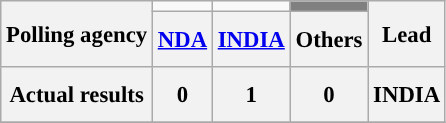<table class="wikitable" style="text-align:center;font-size:95%;line-height:30px;">
<tr>
<th rowspan="2" class="wikitable">Polling agency</th>
<td></td>
<td></td>
<td style="background:grey;"></td>
<th rowspan="2">Lead</th>
</tr>
<tr>
<th class="wikitable"><a href='#'>NDA</a></th>
<th class="wikitable"><a href='#'>INDIA</a></th>
<th class="wikitable">Others</th>
</tr>
<tr>
<th>Actual results</th>
<th>0</th>
<th style="background:"><strong>1</strong></th>
<th>0</th>
<th style="background:"><strong>INDIA</strong></th>
</tr>
<tr>
</tr>
</table>
